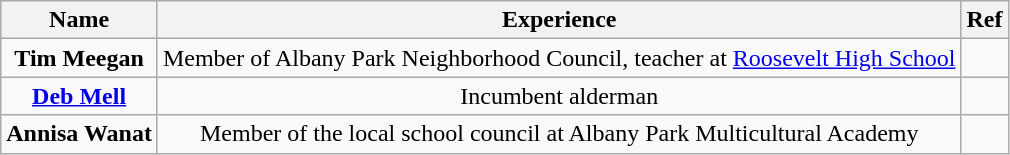<table class="wikitable" style="text-align:center">
<tr>
<th>Name</th>
<th>Experience</th>
<th>Ref</th>
</tr>
<tr>
<td><strong>Tim Meegan</strong></td>
<td>Member of Albany Park Neighborhood Council, teacher at <a href='#'>Roosevelt High School</a></td>
<td></td>
</tr>
<tr>
<td><strong><a href='#'>Deb Mell</a></strong></td>
<td>Incumbent alderman</td>
<td></td>
</tr>
<tr>
<td><strong>Annisa Wanat</strong></td>
<td>Member of the local school council at Albany Park Multicultural Academy</td>
<td></td>
</tr>
</table>
